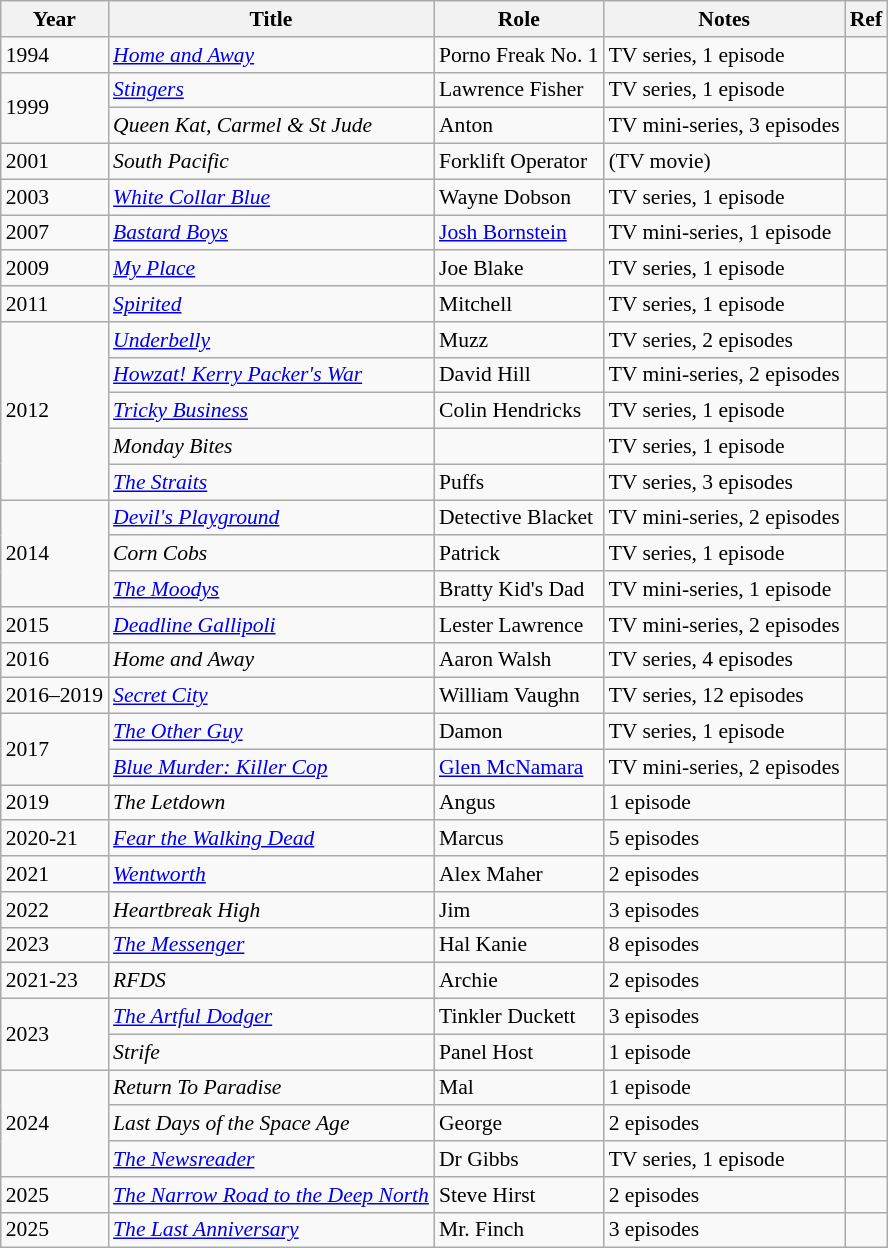<table class="wikitable sortable" style="font-size: 90%;">
<tr>
<th>Year</th>
<th>Title</th>
<th>Role</th>
<th>Notes</th>
<th>Ref</th>
</tr>
<tr>
<td>1994</td>
<td><em><a href='#'>Home and Away</a></em></td>
<td>Porno Freak No. 1</td>
<td>TV series, 1 episode</td>
<td></td>
</tr>
<tr>
<td rowspan="2">1999</td>
<td><em><a href='#'>Stingers</a></em></td>
<td>Lawrence Fisher</td>
<td>TV series, 1 episode</td>
<td></td>
</tr>
<tr>
<td><em>Queen Kat, Carmel & St Jude</em></td>
<td>Anton</td>
<td>TV mini-series, 3 episodes</td>
<td></td>
</tr>
<tr>
<td>2001</td>
<td><em>South Pacific</em></td>
<td>Forklift Operator</td>
<td>(TV movie)</td>
<td></td>
</tr>
<tr>
<td>2003</td>
<td><em><a href='#'>White Collar Blue</a></em></td>
<td>Wayne Dobson</td>
<td>TV series, 1 episode</td>
<td></td>
</tr>
<tr>
<td>2007</td>
<td><em><a href='#'>Bastard Boys</a></em></td>
<td><a href='#'>Josh Bornstein</a></td>
<td>TV mini-series, 1 episode</td>
<td></td>
</tr>
<tr>
<td>2009</td>
<td><em><a href='#'>My Place</a></em></td>
<td>Joe Blake</td>
<td>TV series, 1 episode</td>
<td></td>
</tr>
<tr>
<td>2011</td>
<td><em><a href='#'>Spirited</a></em></td>
<td>Mitchell</td>
<td>TV series, 1 episode</td>
<td></td>
</tr>
<tr>
<td rowspan="5">2012</td>
<td><em><a href='#'>Underbelly</a></em></td>
<td>Muzz</td>
<td>TV series, 2 episodes</td>
<td></td>
</tr>
<tr>
<td><em><a href='#'>Howzat! Kerry Packer's War</a></em></td>
<td>David Hill</td>
<td>TV mini-series, 2 episodes</td>
<td></td>
</tr>
<tr>
<td><em><a href='#'>Tricky Business</a></em></td>
<td>Colin Hendricks</td>
<td>TV series, 1 episode</td>
<td></td>
</tr>
<tr>
<td><em>Monday Bites</em></td>
<td></td>
<td>TV series, 1 episode</td>
<td></td>
</tr>
<tr>
<td><em><a href='#'>The Straits</a></em></td>
<td>Puffs</td>
<td>TV series, 3 episodes</td>
<td></td>
</tr>
<tr>
<td rowspan="3">2014</td>
<td><em><a href='#'>Devil's Playground</a></em></td>
<td>Detective Blacket</td>
<td>TV mini-series, 2 episodes</td>
<td></td>
</tr>
<tr>
<td><em>Corn Cobs</em></td>
<td>Patrick</td>
<td>TV series, 1 episode</td>
<td></td>
</tr>
<tr>
<td><em><a href='#'>The Moodys</a></em></td>
<td>Bratty Kid's Dad</td>
<td>TV mini-series, 1 episode</td>
<td></td>
</tr>
<tr>
<td>2015</td>
<td><em><a href='#'>Deadline Gallipoli</a></em></td>
<td>Lester Lawrence</td>
<td>TV mini-series, 2 episodes</td>
<td></td>
</tr>
<tr>
<td>2016</td>
<td><em>Home and Away</em></td>
<td>Aaron Walsh</td>
<td>TV series, 4 episodes</td>
<td></td>
</tr>
<tr>
<td>2016–2019</td>
<td><em><a href='#'>Secret City</a></em></td>
<td>William Vaughn</td>
<td>TV series, 12 episodes</td>
<td></td>
</tr>
<tr>
<td rowspan="2">2017</td>
<td><em><a href='#'>The Other Guy</a></em></td>
<td>Damon</td>
<td>TV series, 1 episode</td>
<td></td>
</tr>
<tr>
<td><em><a href='#'>Blue Murder: Killer Cop</a></em></td>
<td><a href='#'>Glen McNamara</a></td>
<td>TV mini-series, 2 episodes</td>
<td></td>
</tr>
<tr>
<td>2019</td>
<td><em>The Letdown</em></td>
<td>Angus</td>
<td>1 episode</td>
<td></td>
</tr>
<tr>
<td>2020-21</td>
<td><em><a href='#'>Fear the Walking Dead</a></em></td>
<td>Marcus</td>
<td>5 episodes</td>
<td></td>
</tr>
<tr>
<td>2021</td>
<td><em><a href='#'>Wentworth</a></em></td>
<td>Alex Maher</td>
<td>2 episodes</td>
<td></td>
</tr>
<tr>
<td>2022</td>
<td><em>Heartbreak High</em></td>
<td>Jim</td>
<td>3 episodes</td>
<td></td>
</tr>
<tr>
<td>2023</td>
<td><em><a href='#'>The Messenger</a></em></td>
<td>Hal Kanie</td>
<td>8 episodes</td>
<td></td>
</tr>
<tr>
<td>2021-23</td>
<td><em>RFDS</em></td>
<td>Archie</td>
<td>2 episodes</td>
<td></td>
</tr>
<tr>
<td rowspan="2">2023</td>
<td><em><a href='#'>The Artful Dodger</a></em></td>
<td>Tinkler Duckett</td>
<td>3 episodes</td>
<td></td>
</tr>
<tr>
<td><em>Strife</em></td>
<td>Panel Host</td>
<td>1 episode</td>
<td></td>
</tr>
<tr>
<td rowspan="3">2024</td>
<td><em>Return To Paradise</em></td>
<td>Mal</td>
<td>1 episode</td>
<td></td>
</tr>
<tr>
<td><em>Last Days of the Space Age</em></td>
<td>George</td>
<td>2 episodes</td>
<td></td>
</tr>
<tr>
<td><em><a href='#'>The Newsreader</a></em></td>
<td>Dr Gibbs</td>
<td>TV series, 1 episode</td>
<td></td>
</tr>
<tr>
<td>2025</td>
<td><a href='#'><em>The Narrow Road to the Deep North</em></a></td>
<td>Steve Hirst</td>
<td>2 episodes</td>
<td></td>
</tr>
<tr>
<td>2025</td>
<td><a href='#'><em>The Last Anniversary</em></a></td>
<td>Mr. Finch</td>
<td>3 episodes</td>
<td></td>
</tr>
</table>
